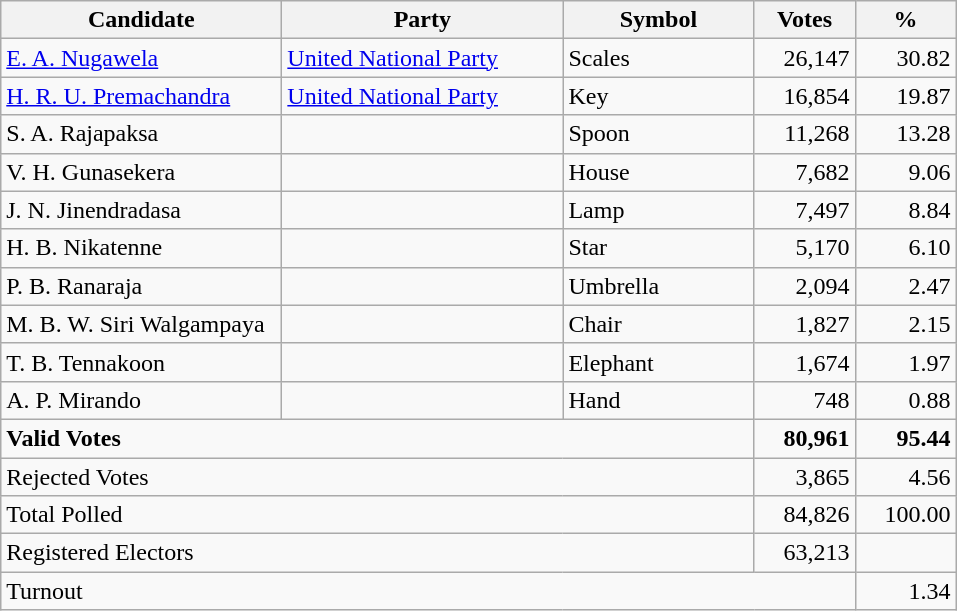<table class="wikitable" border="1" style="text-align:right;">
<tr>
<th align=left width="180">Candidate</th>
<th align=left width="180">Party</th>
<th align=left width="120">Symbol</th>
<th align=left width="60">Votes</th>
<th align=left width="60">%</th>
</tr>
<tr>
<td align=left><a href='#'>E. A. Nugawela</a></td>
<td align=left><a href='#'>United National Party</a></td>
<td align=left>Scales</td>
<td align=right>26,147</td>
<td align=right>30.82</td>
</tr>
<tr>
<td align=left><a href='#'>H. R. U. Premachandra</a></td>
<td align=left><a href='#'>United National Party</a></td>
<td align=left>Key</td>
<td align=right>16,854</td>
<td align=right>19.87</td>
</tr>
<tr>
<td align=left>S. A. Rajapaksa</td>
<td align=left></td>
<td align=left>Spoon</td>
<td align=right>11,268</td>
<td align=right>13.28</td>
</tr>
<tr>
<td align=left>V. H. Gunasekera</td>
<td align=left></td>
<td align=left>House</td>
<td align=right>7,682</td>
<td align=right>9.06</td>
</tr>
<tr>
<td align=left>J. N. Jinendradasa</td>
<td align=left></td>
<td align=left>Lamp</td>
<td align=right>7,497</td>
<td align=right>8.84</td>
</tr>
<tr>
<td align=left>H. B. Nikatenne</td>
<td align=left></td>
<td align=left>Star</td>
<td align=right>5,170</td>
<td align=right>6.10</td>
</tr>
<tr>
<td align=left>P. B. Ranaraja</td>
<td align=left></td>
<td align=left>Umbrella</td>
<td align=right>2,094</td>
<td align=right>2.47</td>
</tr>
<tr>
<td align=left>M. B. W. Siri Walgampaya</td>
<td align=left></td>
<td align=left>Chair</td>
<td align=right>1,827</td>
<td align=right>2.15</td>
</tr>
<tr>
<td align=left>T. B. Tennakoon</td>
<td align=left></td>
<td align=left>Elephant</td>
<td align=right>1,674</td>
<td align=right>1.97</td>
</tr>
<tr>
<td align=left>A. P. Mirando</td>
<td align=left></td>
<td align=left>Hand</td>
<td align=right>748</td>
<td align=right>0.88</td>
</tr>
<tr>
<td align=left colspan=3><strong>Valid Votes</strong></td>
<td align=right><strong>80,961</strong></td>
<td align=right><strong>95.44</strong></td>
</tr>
<tr>
<td align=left colspan=3>Rejected Votes</td>
<td align=right>3,865</td>
<td align=right>4.56</td>
</tr>
<tr>
<td align=left colspan=3>Total Polled</td>
<td align=right>84,826</td>
<td align=right>100.00</td>
</tr>
<tr>
<td align=left colspan=3>Registered Electors</td>
<td align=right>63,213</td>
<td></td>
</tr>
<tr>
<td align=left colspan=4>Turnout</td>
<td align=right>1.34</td>
</tr>
</table>
